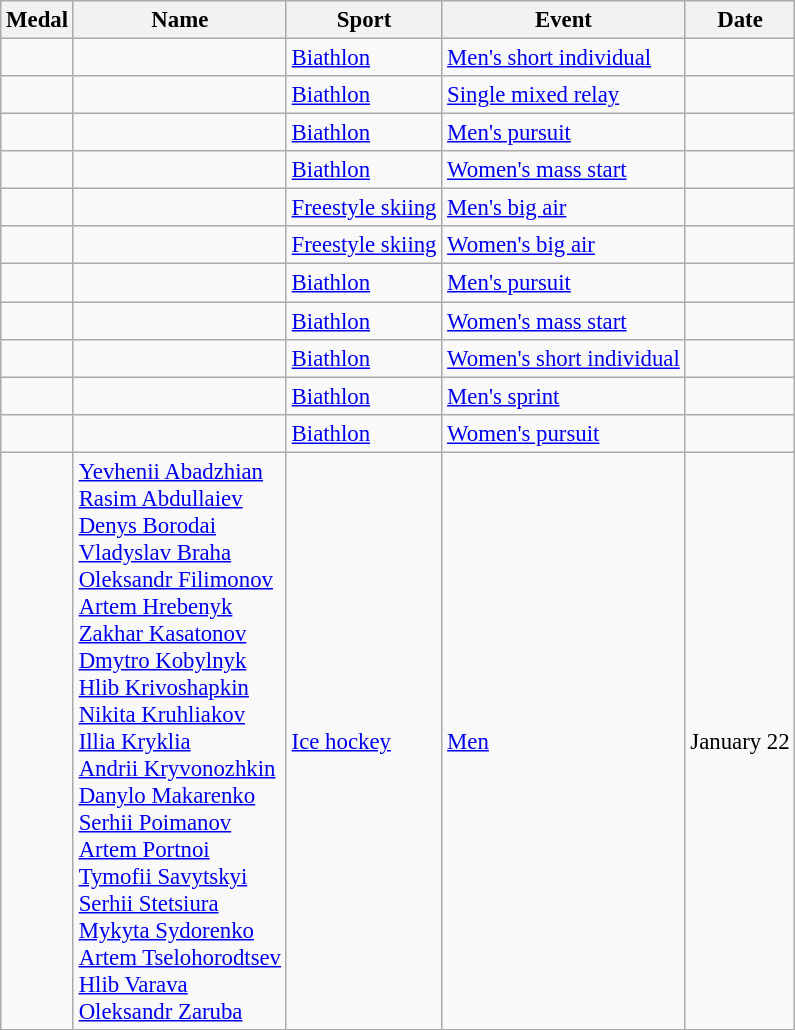<table class="wikitable sortable" style="font-size:95%">
<tr>
<th>Medal</th>
<th>Name</th>
<th>Sport</th>
<th>Event</th>
<th>Date</th>
</tr>
<tr>
<td></td>
<td></td>
<td><a href='#'>Biathlon</a></td>
<td><a href='#'>Men's short individual</a></td>
<td></td>
</tr>
<tr>
<td></td>
<td><br></td>
<td><a href='#'>Biathlon</a></td>
<td><a href='#'>Single mixed relay</a></td>
<td></td>
</tr>
<tr>
<td></td>
<td></td>
<td><a href='#'>Biathlon</a></td>
<td><a href='#'>Men's pursuit</a></td>
<td></td>
</tr>
<tr>
<td></td>
<td></td>
<td><a href='#'>Biathlon</a></td>
<td><a href='#'>Women's mass start</a></td>
<td></td>
</tr>
<tr>
<td></td>
<td></td>
<td><a href='#'>Freestyle skiing</a></td>
<td><a href='#'>Men's big air</a></td>
<td></td>
</tr>
<tr>
<td></td>
<td></td>
<td><a href='#'>Freestyle skiing</a></td>
<td><a href='#'>Women's big air</a></td>
<td></td>
</tr>
<tr>
<td></td>
<td></td>
<td><a href='#'>Biathlon</a></td>
<td><a href='#'>Men's pursuit</a></td>
<td></td>
</tr>
<tr>
<td></td>
<td></td>
<td><a href='#'>Biathlon</a></td>
<td><a href='#'>Women's mass start</a></td>
<td></td>
</tr>
<tr>
<td></td>
<td></td>
<td><a href='#'>Biathlon</a></td>
<td><a href='#'>Women's short individual</a></td>
<td></td>
</tr>
<tr>
<td></td>
<td></td>
<td><a href='#'>Biathlon</a></td>
<td><a href='#'>Men's sprint</a></td>
<td></td>
</tr>
<tr>
<td></td>
<td></td>
<td><a href='#'>Biathlon</a></td>
<td><a href='#'>Women's pursuit</a></td>
<td></td>
</tr>
<tr>
<td></td>
<td><a href='#'>Yevhenii Abadzhian</a><br><a href='#'>Rasim Abdullaiev</a><br><a href='#'>Denys Borodai</a><br><a href='#'>Vladyslav Braha</a><br><a href='#'>Oleksandr Filimonov</a><br><a href='#'>Artem Hrebenyk</a><br><a href='#'>Zakhar Kasatonov</a><br><a href='#'>Dmytro Kobylnyk</a><br><a href='#'>Hlib Krivoshapkin</a><br><a href='#'>Nikita Kruhliakov</a><br><a href='#'>Illia Kryklia</a><br><a href='#'>Andrii Kryvonozhkin</a><br><a href='#'>Danylo Makarenko</a><br><a href='#'>Serhii Poimanov</a><br><a href='#'>Artem Portnoi</a><br><a href='#'>Tymofii Savytskyi</a><br><a href='#'>Serhii Stetsiura</a><br><a href='#'>Mykyta Sydorenko</a><br><a href='#'>Artem Tselohorodtsev</a><br><a href='#'>Hlib Varava</a><br><a href='#'>Oleksandr Zaruba</a></td>
<td><a href='#'>Ice hockey</a></td>
<td><a href='#'>Men</a></td>
<td>January 22</td>
</tr>
</table>
